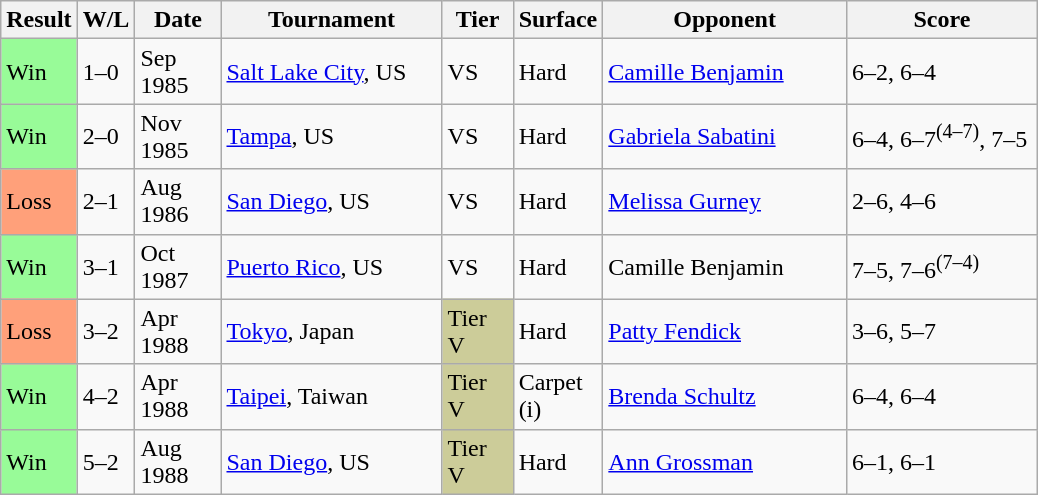<table class="sortable wikitable">
<tr>
<th>Result</th>
<th style="width:30px" class="unsortable">W/L</th>
<th style="width:50px">Date</th>
<th style="width:140px">Tournament</th>
<th style="width:40px">Tier</th>
<th style="width:50px">Surface</th>
<th style="width:155px">Opponent</th>
<th style="width:120px" class="unsortable">Score</th>
</tr>
<tr>
<td style="background:#98fb98;">Win</td>
<td>1–0</td>
<td>Sep 1985</td>
<td><a href='#'>Salt Lake City</a>, US</td>
<td>VS</td>
<td>Hard</td>
<td> <a href='#'>Camille Benjamin</a></td>
<td>6–2, 6–4</td>
</tr>
<tr>
<td style="background:#98fb98;">Win</td>
<td>2–0</td>
<td>Nov 1985</td>
<td><a href='#'>Tampa</a>, US</td>
<td>VS</td>
<td>Hard</td>
<td> <a href='#'>Gabriela Sabatini</a></td>
<td>6–4, 6–7<sup>(4–7)</sup>, 7–5</td>
</tr>
<tr>
<td style="background:#ffa07a;">Loss</td>
<td>2–1</td>
<td>Aug 1986</td>
<td><a href='#'>San Diego</a>, US</td>
<td>VS</td>
<td>Hard</td>
<td> <a href='#'>Melissa Gurney</a></td>
<td>2–6, 4–6</td>
</tr>
<tr>
<td style="background:#98fb98;">Win</td>
<td>3–1</td>
<td>Oct 1987</td>
<td><a href='#'>Puerto Rico</a>, US</td>
<td>VS</td>
<td>Hard</td>
<td> Camille Benjamin</td>
<td>7–5, 7–6<sup>(7–4)</sup></td>
</tr>
<tr>
<td style="background:#ffa07a;">Loss</td>
<td>3–2</td>
<td>Apr 1988</td>
<td><a href='#'>Tokyo</a>, Japan</td>
<td style="background:#cccc99;">Tier V</td>
<td>Hard</td>
<td> <a href='#'>Patty Fendick</a></td>
<td>3–6, 5–7</td>
</tr>
<tr>
<td style="background:#98fb98;">Win</td>
<td>4–2</td>
<td>Apr 1988</td>
<td><a href='#'>Taipei</a>, Taiwan</td>
<td style="background:#cccc99;">Tier V</td>
<td>Carpet (i)</td>
<td> <a href='#'>Brenda Schultz</a></td>
<td>6–4, 6–4</td>
</tr>
<tr>
<td style="background:#98fb98;">Win</td>
<td>5–2</td>
<td>Aug 1988</td>
<td><a href='#'>San Diego</a>, US</td>
<td style="background:#cccc99;">Tier V</td>
<td>Hard</td>
<td> <a href='#'>Ann Grossman</a></td>
<td>6–1, 6–1</td>
</tr>
</table>
